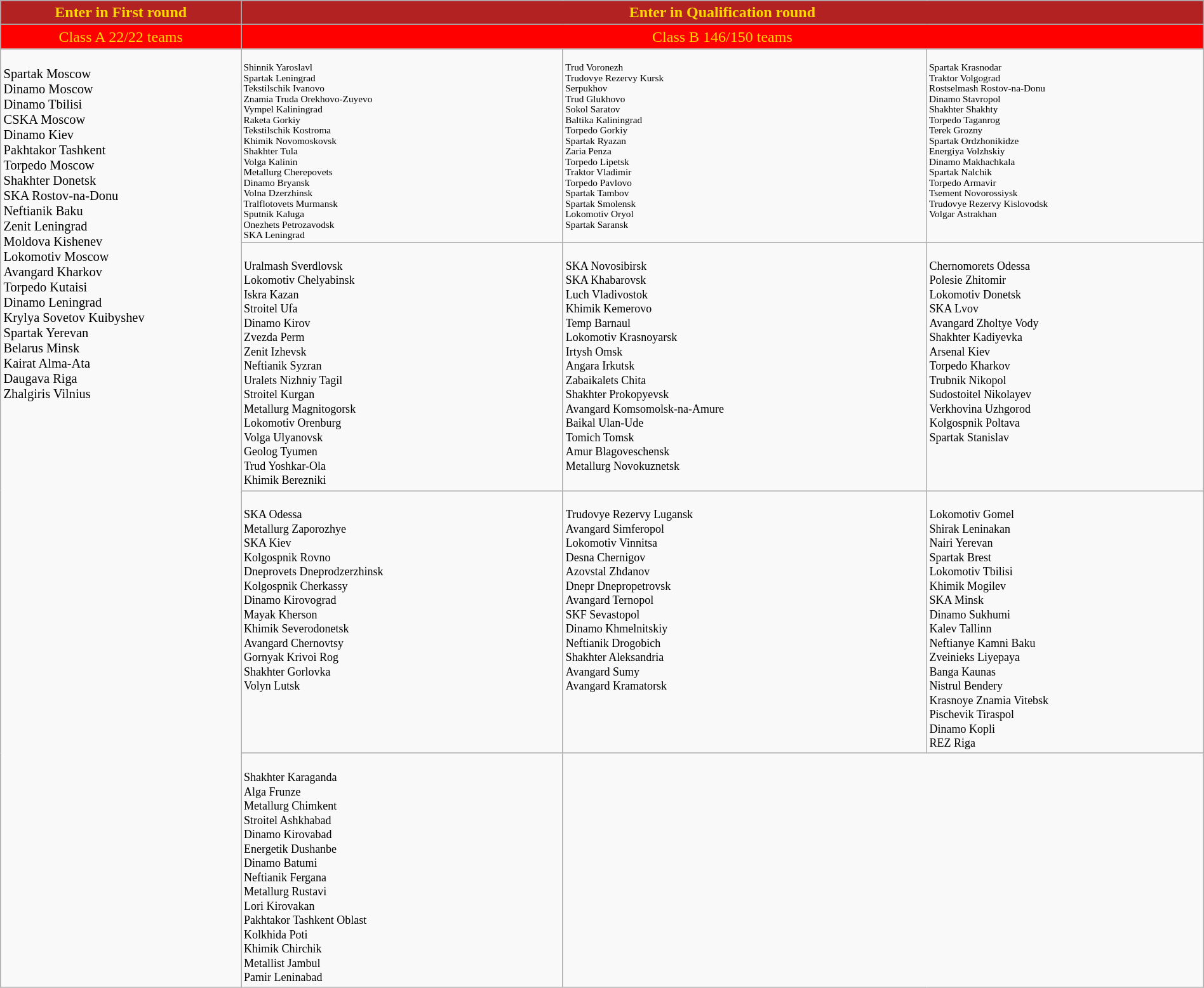<table class="wikitable" style="width:100%;">
<tr style="background:Firebrick; text-align:center;">
<td style="width:20%; color:Gold" colspan="1"><strong>Enter in First round</strong></td>
<td style="width:80%; color:Gold" colspan="3"><strong>Enter in Qualification round</strong></td>
</tr>
<tr style="background:Red;">
<td style="text-align:center; width:20%; color:Gold" colspan=1>Class A 22/22 teams</td>
<td style="text-align:center; width:80%; color:Gold" colspan=3>Class B 146/150 teams</td>
</tr>
<tr style="vertical-align:top; font-size:85%;">
<td rowspan=4><br> Spartak Moscow<br>
 Dinamo Moscow<br>
 Dinamo Tbilisi<br>
 CSKA Moscow<br>
 Dinamo Kiev<br>
 Pakhtakor Tashkent<br>
 Torpedo Moscow<br>
 Shakhter Donetsk<br>
 SKA Rostov-na-Donu<br>
 Neftianik Baku<br>
 Zenit Leningrad<br>
 Moldova Kishenev<br>
 Lokomotiv Moscow<br>
 Avangard Kharkov<br>
 Torpedo Kutaisi<br>
 Dinamo Leningrad<br>
 Krylya Sovetov Kuibyshev<br>
 Spartak Yerevan<br>
 Belarus Minsk<br>
 Kairat Alma-Ata<br>
 Daugava Riga<br>
 Zhalgiris Vilnius<br></td>
<td style="font-size:75%;"><br> Shinnik Yaroslavl<br>
 Spartak Leningrad<br>
 Tekstilschik Ivanovo<br>
 Znamia Truda Orekhovo-Zuyevo<br>
 Vympel Kaliningrad<br>
 Raketa Gorkiy<br>
 Tekstilschik Kostroma<br>
 Khimik Novomoskovsk<br>
 Shakhter Tula<br>
 Volga Kalinin<br>
 Metallurg Cherepovets<br>
 Dinamo Bryansk<br>
 Volna Dzerzhinsk<br>
 Tralflotovets Murmansk<br>
 Sputnik Kaluga<br>
 Onezhets Petrozavodsk<br>
 SKA Leningrad<br></td>
<td style="font-size:75%;"><br> Trud Voronezh<br>
 Trudovye Rezervy Kursk<br>
 Serpukhov<br>
 Trud Glukhovo<br>
 Sokol Saratov<br>
 Baltika Kaliningrad<br>
 Torpedo Gorkiy<br>
 Spartak Ryazan<br>
 Zaria Penza<br>
 Torpedo Lipetsk<br>
 Traktor Vladimir<br>
 Torpedo Pavlovo<br>
 Spartak Tambov<br>
 Spartak Smolensk<br>
 Lokomotiv Oryol<br>
 Spartak Saransk<br></td>
<td style="font-size:75%;"><br> Spartak Krasnodar<br>
 Traktor Volgograd<br>
 Rostselmash Rostov-na-Donu<br>
 Dinamo Stavropol<br>
 Shakhter Shakhty<br>
 Torpedo Taganrog<br>
 Terek Grozny<br>
 Spartak Ordzhonikidze<br>
 Energiya Volzhskiy<br>
 Dinamo Makhachkala<br>
 Spartak Nalchik<br>
 Torpedo Armavir<br>
 Tsement Novorossiysk<br>
 Trudovye Rezervy Kislovodsk<br>
 Volgar Astrakhan<br></td>
</tr>
<tr style="vertical-align:top; font-size:75%;">
<td><br> Uralmash Sverdlovsk<br>
 Lokomotiv Chelyabinsk<br>
 Iskra Kazan<br>
 Stroitel Ufa<br>
 Dinamo Kirov<br>
 Zvezda Perm<br>
 Zenit Izhevsk<br>
 Neftianik Syzran<br>
 Uralets Nizhniy Tagil<br>
 Stroitel Kurgan<br>
 Metallurg Magnitogorsk<br>
 Lokomotiv Orenburg<br>
 Volga Ulyanovsk<br>
 Geolog Tyumen<br>
 Trud Yoshkar-Ola<br>
 Khimik Berezniki<br></td>
<td><br> SKA Novosibirsk<br>
 SKA Khabarovsk<br>
 Luch Vladivostok<br>
 Khimik Kemerovo<br>
 Temp Barnaul<br>
 Lokomotiv Krasnoyarsk<br>
 Irtysh Omsk<br>
 Angara Irkutsk<br>
 Zabaikalets Chita<br>
 Shakhter Prokopyevsk<br>
 Avangard Komsomolsk-na-Amure<br>
 Baikal Ulan-Ude<br>
 Tomich Tomsk<br>
 Amur Blagoveschensk<br>
 Metallurg Novokuznetsk<br></td>
<td><br> Chernomorets Odessa<br>
 Polesie Zhitomir<br>
 Lokomotiv Donetsk<br>
 SKA Lvov<br>
 Avangard Zholtye Vody<br>
 Shakhter Kadiyevka<br>
 Arsenal Kiev<br>
 Torpedo Kharkov<br>
 Trubnik Nikopol<br>
 Sudostoitel Nikolayev<br>
 Verkhovina Uzhgorod<br>
 Kolgospnik Poltava<br>
 Spartak Stanislav<br></td>
</tr>
<tr style="vertical-align:top; font-size:75%;">
<td><br> SKA Odessa<br>
 Metallurg Zaporozhye<br>
 SKA Kiev<br>
 Kolgospnik Rovno<br>
 Dneprovets Dneprodzerzhinsk<br>
 Kolgospnik Cherkassy<br>
 Dinamo Kirovograd<br>
 Mayak Kherson<br>
 Khimik Severodonetsk<br>
 Avangard Chernovtsy<br>
 Gornyak Krivoi Rog<br>
 Shakhter Gorlovka<br>
 Volyn Lutsk<br></td>
<td><br> Trudovye Rezervy Lugansk<br>
 Avangard Simferopol<br>
 Lokomotiv Vinnitsa<br>
 Desna Chernigov<br>
 Azovstal Zhdanov<br>
 Dnepr Dnepropetrovsk<br>
 Avangard Ternopol<br>
 SKF Sevastopol<br>
 Dinamo Khmelnitskiy<br>
 Neftianik Drogobich<br>
 Shakhter Aleksandria<br>
 Avangard Sumy<br>
 Avangard Kramatorsk<br></td>
<td><br> Lokomotiv Gomel<br>
 Shirak Leninakan<br>
 Nairi Yerevan<br>
 Spartak Brest<br>
 Lokomotiv Tbilisi<br>
 Khimik Mogilev<br>
 SKA Minsk<br>
 Dinamo Sukhumi<br>
 Kalev Tallinn<br>
 Neftianye Kamni Baku<br>
 Zveinieks Liyepaya<br>
 Banga Kaunas<br>
 Nistrul Bendery<br>
 Krasnoye Znamia Vitebsk<br>
 Pischevik Tiraspol<br>
 Dinamo Kopli<br>
 REZ Riga<br></td>
</tr>
<tr style="vertical-align:top; font-size:75%;">
<td><br> Shakhter Karaganda<br>
 Alga Frunze<br>
 Metallurg Chimkent<br>
 Stroitel Ashkhabad<br>
 Dinamo Kirovabad<br>
 Energetik Dushanbe<br>
 Dinamo Batumi<br>
 Neftianik Fergana<br>
 Metallurg Rustavi<br>
 Lori Kirovakan<br>
 Pakhtakor Tashkent Oblast<br>
 Kolkhida Poti<br>
 Khimik Chirchik<br>
 Metallist Jambul<br>
 Pamir Leninabad<br></td>
</tr>
</table>
